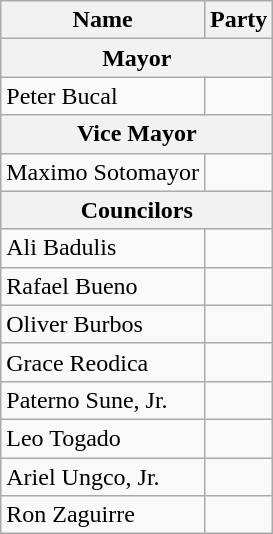<table class=wikitable>
<tr>
<th>Name</th>
<th colspan=2>Party</th>
</tr>
<tr>
<th colspan=3>Mayor</th>
</tr>
<tr>
<td>Peter Bucal</td>
<td></td>
</tr>
<tr>
<th colspan=3>Vice Mayor</th>
</tr>
<tr>
<td>Maximo Sotomayor</td>
<td></td>
</tr>
<tr>
<th colspan=3>Councilors</th>
</tr>
<tr>
<td>Ali Badulis</td>
<td></td>
</tr>
<tr>
<td>Rafael Bueno</td>
<td></td>
</tr>
<tr>
<td>Oliver Burbos</td>
<td></td>
</tr>
<tr>
<td>Grace Reodica</td>
<td></td>
</tr>
<tr>
<td>Paterno Sune, Jr.</td>
<td></td>
</tr>
<tr>
<td>Leo Togado</td>
<td></td>
</tr>
<tr>
<td>Ariel Ungco, Jr.</td>
<td></td>
</tr>
<tr>
<td>Ron Zaguirre</td>
<td></td>
</tr>
</table>
